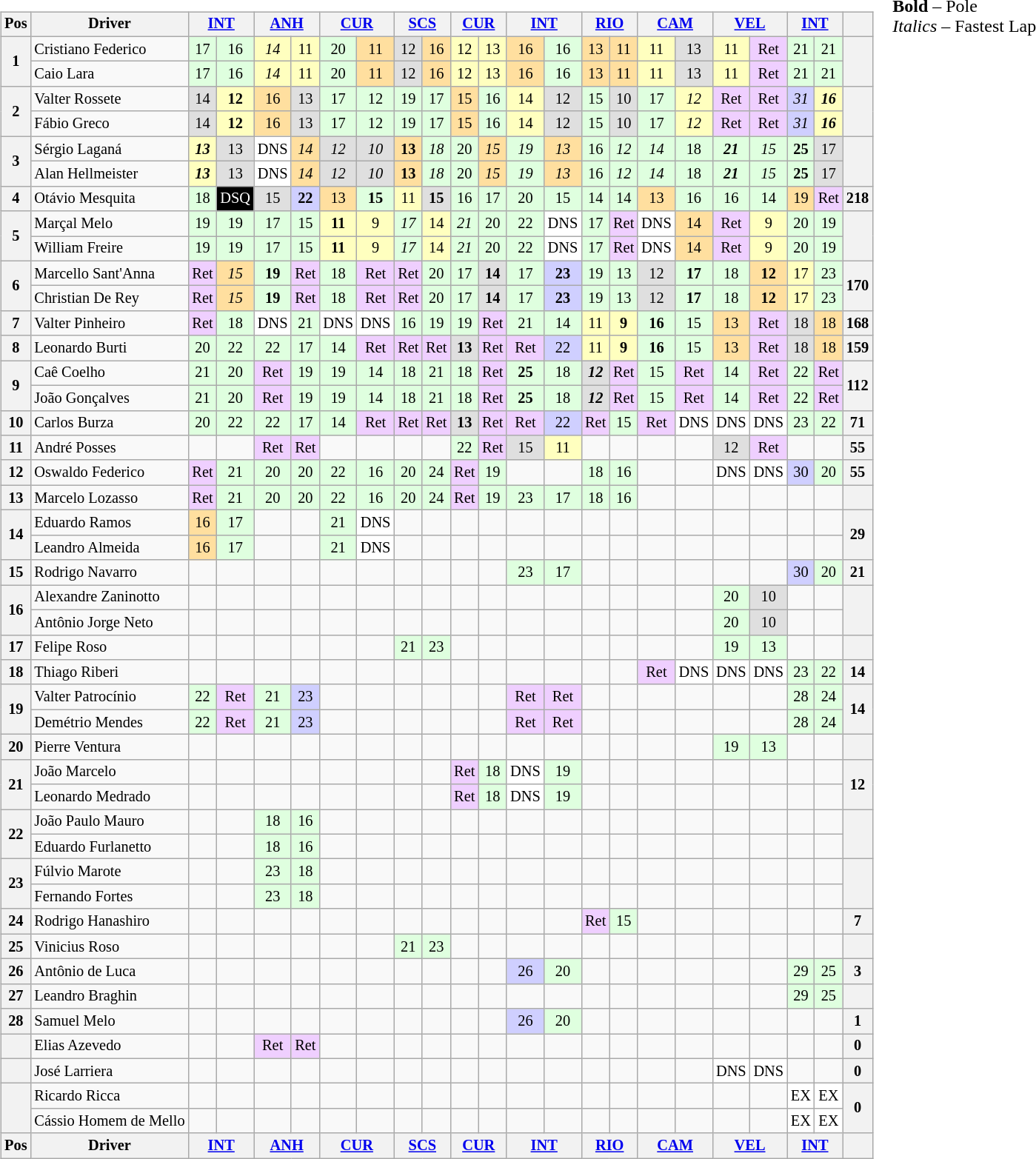<table>
<tr>
<td valign="top"><br><table class="wikitable" style="font-size:85%; text-align:center">
<tr valign="top">
<th valign="middle">Pos</th>
<th valign="middle">Driver</th>
<th colspan=2><a href='#'>INT</a></th>
<th colspan=2><a href='#'>ANH</a></th>
<th colspan=2><a href='#'>CUR</a></th>
<th colspan=2><a href='#'>SCS</a></th>
<th colspan=2><a href='#'>CUR</a></th>
<th colspan=2><a href='#'>INT</a></th>
<th colspan=2><a href='#'>RIO</a></th>
<th colspan=2><a href='#'>CAM</a></th>
<th colspan=2><a href='#'>VEL</a></th>
<th colspan=2><a href='#'>INT</a></th>
<th valign="middle"></th>
</tr>
<tr>
<th rowspan=2>1</th>
<td align=left> Cristiano Federico</td>
<td style="background:#DFFFDF;">17</td>
<td style="background:#DFFFDF;">16</td>
<td style="background:#FFFFBF;"><em>14</em></td>
<td style="background:#FFFFBF;">11</td>
<td style="background:#DFFFDF;">20</td>
<td style="background:#FFDF9F;">11</td>
<td style="background:#DFDFDF;">12</td>
<td style="background:#FFDF9F;">16</td>
<td style="background:#FFFFBF;">12</td>
<td style="background:#FFFFBF;">13</td>
<td style="background:#FFDF9F;">16</td>
<td style="background:#DFFFDF;">16</td>
<td style="background:#FFDF9F;">13</td>
<td style="background:#FFDF9F;">11</td>
<td style="background:#FFFFBF;">11</td>
<td style="background:#DFDFDF;">13</td>
<td style="background:#FFFFBF;">11</td>
<td style="background:#EFCFFF;">Ret</td>
<td style="background:#DFFFDF;">21</td>
<td style="background:#DFFFDF;">21</td>
<th rowspan=2></th>
</tr>
<tr>
<td align=left> Caio Lara</td>
<td style="background:#DFFFDF;">17</td>
<td style="background:#DFFFDF;">16</td>
<td style="background:#FFFFBF;"><em>14</em></td>
<td style="background:#FFFFBF;">11</td>
<td style="background:#DFFFDF;">20</td>
<td style="background:#FFDF9F;">11</td>
<td style="background:#DFDFDF;">12</td>
<td style="background:#FFDF9F;">16</td>
<td style="background:#FFFFBF;">12</td>
<td style="background:#FFFFBF;">13</td>
<td style="background:#FFDF9F;">16</td>
<td style="background:#DFFFDF;">16</td>
<td style="background:#FFDF9F;">13</td>
<td style="background:#FFDF9F;">11</td>
<td style="background:#FFFFBF;">11</td>
<td style="background:#DFDFDF;">13</td>
<td style="background:#FFFFBF;">11</td>
<td style="background:#EFCFFF;">Ret</td>
<td style="background:#DFFFDF;">21</td>
<td style="background:#DFFFDF;">21</td>
</tr>
<tr>
<th rowspan=2>2</th>
<td align=left> Valter Rossete</td>
<td style="background:#DFDFDF;">14</td>
<td style="background:#FFFFBF;"><strong>12</strong></td>
<td style="background:#FFDF9F;">16</td>
<td style="background:#DFDFDF;">13</td>
<td style="background:#DFFFDF;">17</td>
<td style="background:#DFFFDF;">12</td>
<td style="background:#DFFFDF;">19</td>
<td style="background:#DFFFDF;">17</td>
<td style="background:#FFDF9F;">15</td>
<td style="background:#DFFFDF;">16</td>
<td style="background:#FFFFBF;">14</td>
<td style="background:#DFDFDF;">12</td>
<td style="background:#DFFFDF;">15</td>
<td style="background:#DFDFDF;">10</td>
<td style="background:#DFFFDF;">17</td>
<td style="background:#FFFFBF;"><em>12</em></td>
<td style="background:#EFCFFF;">Ret</td>
<td style="background:#EFCFFF;">Ret</td>
<td style="background:#CFCFFF;"><em>31</em></td>
<td style="background:#FFFFBF;"><strong><em>16</em></strong></td>
<th rowspan=2></th>
</tr>
<tr>
<td align=left> Fábio Greco</td>
<td style="background:#DFDFDF;">14</td>
<td style="background:#FFFFBF;"><strong>12</strong></td>
<td style="background:#FFDF9F;">16</td>
<td style="background:#DFDFDF;">13</td>
<td style="background:#DFFFDF;">17</td>
<td style="background:#DFFFDF;">12</td>
<td style="background:#DFFFDF;">19</td>
<td style="background:#DFFFDF;">17</td>
<td style="background:#FFDF9F;">15</td>
<td style="background:#DFFFDF;">16</td>
<td style="background:#FFFFBF;">14</td>
<td style="background:#DFDFDF;">12</td>
<td style="background:#DFFFDF;">15</td>
<td style="background:#DFDFDF;">10</td>
<td style="background:#DFFFDF;">17</td>
<td style="background:#FFFFBF;"><em>12</em></td>
<td style="background:#EFCFFF;">Ret</td>
<td style="background:#EFCFFF;">Ret</td>
<td style="background:#CFCFFF;"><em>31</em></td>
<td style="background:#FFFFBF;"><strong><em>16</em></strong></td>
</tr>
<tr>
<th rowspan=2>3</th>
<td align=left> Sérgio Laganá</td>
<td style="background:#FFFFBF;"><strong><em>13</em></strong></td>
<td style="background:#DFDFDF;">13</td>
<td style="background:#FFFFFF;">DNS</td>
<td style="background:#FFDF9F;"><em>14</em></td>
<td style="background:#DFDFDF;"><em>12</em></td>
<td style="background:#DFDFDF;"><em>10</em></td>
<td style="background:#FFDF9F;"><strong>13</strong></td>
<td style="background:#DFFFDF;"><em>18</em></td>
<td style="background:#DFFFDF;">20</td>
<td style="background:#FFDF9F;"><em>15</em></td>
<td style="background:#DFFFDF;"><em>19</em></td>
<td style="background:#FFDF9F;"><em>13</em></td>
<td style="background:#DFFFDF;">16</td>
<td style="background:#DFFFDF;"><em>12</em></td>
<td style="background:#DFFFDF;"><em>14</em></td>
<td style="background:#DFFFDF;">18</td>
<td style="background:#DFFFDF;"><strong><em>21</em></strong></td>
<td style="background:#DFFFDF;"><em>15</em></td>
<td style="background:#DFFFDF;"><strong>25</strong></td>
<td style="background:#DFDFDF;">17</td>
<th rowspan=2></th>
</tr>
<tr>
<td align=left> Alan Hellmeister</td>
<td style="background:#FFFFBF;"><strong><em>13</em></strong></td>
<td style="background:#DFDFDF;">13</td>
<td style="background:#FFFFFF;">DNS</td>
<td style="background:#FFDF9F;"><em>14</em></td>
<td style="background:#DFDFDF;"><em>12</em></td>
<td style="background:#DFDFDF;"><em>10</em></td>
<td style="background:#FFDF9F;"><strong>13</strong></td>
<td style="background:#DFFFDF;"><em>18</em></td>
<td style="background:#DFFFDF;">20</td>
<td style="background:#FFDF9F;"><em>15</em></td>
<td style="background:#DFFFDF;"><em>19</em></td>
<td style="background:#FFDF9F;"><em>13</em></td>
<td style="background:#DFFFDF;">16</td>
<td style="background:#DFFFDF;"><em>12</em></td>
<td style="background:#DFFFDF;"><em>14</em></td>
<td style="background:#DFFFDF;">18</td>
<td style="background:#DFFFDF;"><strong><em>21</em></strong></td>
<td style="background:#DFFFDF;"><em>15</em></td>
<td style="background:#DFFFDF;"><strong>25</strong></td>
<td style="background:#DFDFDF;">17</td>
</tr>
<tr>
<th>4</th>
<td align=left> Otávio Mesquita</td>
<td style="background:#DFFFDF;">18</td>
<td style="background:black; color:white;">DSQ</td>
<td style="background:#DFDFDF;">15</td>
<td style="background:#CFCFFF;"><strong>22</strong></td>
<td style="background:#FFDF9F;">13</td>
<td style="background:#DFFFDF;"><strong>15</strong></td>
<td style="background:#FFFFBF;">11</td>
<td style="background:#DFDFDF;"><strong>15</strong></td>
<td style="background:#DFFFDF;">16</td>
<td style="background:#DFFFDF;">17</td>
<td style="background:#DFFFDF;">20</td>
<td style="background:#DFFFDF;">15</td>
<td style="background:#DFFFDF;">14</td>
<td style="background:#DFFFDF;">14</td>
<td style="background:#FFDF9F;">13</td>
<td style="background:#DFFFDF;">16</td>
<td style="background:#DFFFDF;">16</td>
<td style="background:#DFFFDF;">14</td>
<td style="background:#FFDF9F;">19</td>
<td style="background:#EFCFFF;">Ret</td>
<th>218</th>
</tr>
<tr>
<th rowspan=2>5</th>
<td align=left> Marçal Melo</td>
<td style="background:#DFFFDF;">19</td>
<td style="background:#DFFFDF;">19</td>
<td style="background:#DFFFDF;">17</td>
<td style="background:#DFFFDF;">15</td>
<td style="background:#FFFFBF;"><strong>11</strong></td>
<td style="background:#FFFFBF;">9</td>
<td style="background:#DFFFDF;"><em>17</em></td>
<td style="background:#FFFFBF;">14</td>
<td style="background:#DFFFDF;"><em>21</em></td>
<td style="background:#DFFFDF;">20</td>
<td style="background:#DFFFDF;">22</td>
<td style="background:#FFFFFF;">DNS</td>
<td style="background:#DFFFDF;">17</td>
<td style="background:#EFCFFF;">Ret</td>
<td style="background:#FFFFFF;">DNS</td>
<td style="background:#FFDF9F;">14</td>
<td style="background:#EFCFFF;">Ret</td>
<td style="background:#FFFFBF;">9</td>
<td style="background:#DFFFDF;">20</td>
<td style="background:#DFFFDF;">19</td>
<th rowspan=2></th>
</tr>
<tr>
<td align=left> William Freire</td>
<td style="background:#DFFFDF;">19</td>
<td style="background:#DFFFDF;">19</td>
<td style="background:#DFFFDF;">17</td>
<td style="background:#DFFFDF;">15</td>
<td style="background:#FFFFBF;"><strong>11</strong></td>
<td style="background:#FFFFBF;">9</td>
<td style="background:#DFFFDF;"><em>17</em></td>
<td style="background:#FFFFBF;">14</td>
<td style="background:#DFFFDF;"><em>21</em></td>
<td style="background:#DFFFDF;">20</td>
<td style="background:#DFFFDF;">22</td>
<td style="background:#FFFFFF;">DNS</td>
<td style="background:#DFFFDF;">17</td>
<td style="background:#EFCFFF;">Ret</td>
<td style="background:#FFFFFF;">DNS</td>
<td style="background:#FFDF9F;">14</td>
<td style="background:#EFCFFF;">Ret</td>
<td style="background:#FFFFBF;">9</td>
<td style="background:#DFFFDF;">20</td>
<td style="background:#DFFFDF;">19</td>
</tr>
<tr>
<th rowspan=2>6</th>
<td align=left> Marcello Sant'Anna</td>
<td style="background:#EFCFFF;">Ret</td>
<td style="background:#FFDF9F;"><em>15</em></td>
<td style="background:#DFFFDF;"><strong>19</strong></td>
<td style="background:#EFCFFF;">Ret</td>
<td style="background:#DFFFDF;">18</td>
<td style="background:#EFCFFF;">Ret</td>
<td style="background:#EFCFFF;">Ret</td>
<td style="background:#DFFFDF;">20</td>
<td style="background:#DFFFDF;">17</td>
<td style="background:#DFDFDF;"><strong>14</strong></td>
<td style="background:#DFFFDF;">17</td>
<td style="background:#CFCFFF;"><strong>23</strong></td>
<td style="background:#DFFFDF;">19</td>
<td style="background:#DFFFDF;">13</td>
<td style="background:#DFDFDF;">12</td>
<td style="background:#DFFFDF;"><strong>17</strong></td>
<td style="background:#DFFFDF;">18</td>
<td style="background:#FFDF9F;"><strong>12</strong></td>
<td style="background:#FFFFBF;">17</td>
<td style="background:#DFFFDF;">23</td>
<th rowspan=2>170</th>
</tr>
<tr>
<td align=left> Christian De Rey</td>
<td style="background:#EFCFFF;">Ret</td>
<td style="background:#FFDF9F;"><em>15</em></td>
<td style="background:#DFFFDF;"><strong>19</strong></td>
<td style="background:#EFCFFF;">Ret</td>
<td style="background:#DFFFDF;">18</td>
<td style="background:#EFCFFF;">Ret</td>
<td style="background:#EFCFFF;">Ret</td>
<td style="background:#DFFFDF;">20</td>
<td style="background:#DFFFDF;">17</td>
<td style="background:#DFDFDF;"><strong>14</strong></td>
<td style="background:#DFFFDF;">17</td>
<td style="background:#CFCFFF;"><strong>23</strong></td>
<td style="background:#DFFFDF;">19</td>
<td style="background:#DFFFDF;">13</td>
<td style="background:#DFDFDF;">12</td>
<td style="background:#DFFFDF;"><strong>17</strong></td>
<td style="background:#DFFFDF;">18</td>
<td style="background:#FFDF9F;"><strong>12</strong></td>
<td style="background:#FFFFBF;">17</td>
<td style="background:#DFFFDF;">23</td>
</tr>
<tr>
<th>7</th>
<td align=left> Valter Pinheiro</td>
<td style="background:#EFCFFF;">Ret</td>
<td style="background:#DFFFDF;">18</td>
<td style="background:#FFFFFF;">DNS</td>
<td style="background:#DFFFDF;">21</td>
<td style="background:#FFFFFF;">DNS</td>
<td style="background:#FFFFFF;">DNS</td>
<td style="background:#DFFFDF;">16</td>
<td style="background:#DFFFDF;">19</td>
<td style="background:#DFFFDF;">19</td>
<td style="background:#EFCFFF;">Ret</td>
<td style="background:#DFFFDF;">21</td>
<td style="background:#DFFFDF;">14</td>
<td style="background:#FFFFBF;">11</td>
<td style="background:#FFFFBF;"><strong>9</strong></td>
<td style="background:#DFFFDF;"><strong>16</strong></td>
<td style="background:#DFFFDF;">15</td>
<td style="background:#FFDF9F;">13</td>
<td style="background:#EFCFFF;">Ret</td>
<td style="background:#DFDFDF;">18</td>
<td style="background:#FFDF9F;">18</td>
<th>168</th>
</tr>
<tr>
<th>8</th>
<td align=left> Leonardo Burti</td>
<td style="background:#DFFFDF;">20</td>
<td style="background:#DFFFDF;">22</td>
<td style="background:#DFFFDF;">22</td>
<td style="background:#DFFFDF;">17</td>
<td style="background:#DFFFDF;">14</td>
<td style="background:#EFCFFF;">Ret</td>
<td style="background:#EFCFFF;">Ret</td>
<td style="background:#EFCFFF;">Ret</td>
<td style="background:#DFDFDF;"><strong>13</strong></td>
<td style="background:#EFCFFF;">Ret</td>
<td style="background:#EFCFFF;">Ret</td>
<td style="background:#CFCFFF;">22</td>
<td style="background:#FFFFBF;">11</td>
<td style="background:#FFFFBF;"><strong>9</strong></td>
<td style="background:#DFFFDF;"><strong>16</strong></td>
<td style="background:#DFFFDF;">15</td>
<td style="background:#FFDF9F;">13</td>
<td style="background:#EFCFFF;">Ret</td>
<td style="background:#DFDFDF;">18</td>
<td style="background:#FFDF9F;">18</td>
<th>159</th>
</tr>
<tr>
<th rowspan=2>9</th>
<td align=left> Caê Coelho</td>
<td style="background:#DFFFDF;">21</td>
<td style="background:#DFFFDF;">20</td>
<td style="background:#EFCFFF;">Ret</td>
<td style="background:#DFFFDF;">19</td>
<td style="background:#DFFFDF;">19</td>
<td style="background:#DFFFDF;">14</td>
<td style="background:#DFFFDF;">18</td>
<td style="background:#DFFFDF;">21</td>
<td style="background:#DFFFDF;">18</td>
<td style="background:#EFCFFF;">Ret</td>
<td style="background:#DFFFDF;"><strong>25</strong></td>
<td style="background:#DFFFDF;">18</td>
<td style="background:#DFDFDF;"><strong><em>12</em></strong></td>
<td style="background:#EFCFFF;">Ret</td>
<td style="background:#DFFFDF;">15</td>
<td style="background:#EFCFFF;">Ret</td>
<td style="background:#DFFFDF;">14</td>
<td style="background:#EFCFFF;">Ret</td>
<td style="background:#DFFFDF;">22</td>
<td style="background:#EFCFFF;">Ret</td>
<th rowspan=2>112</th>
</tr>
<tr>
<td align=left> João Gonçalves</td>
<td style="background:#DFFFDF;">21</td>
<td style="background:#DFFFDF;">20</td>
<td style="background:#EFCFFF;">Ret</td>
<td style="background:#DFFFDF;">19</td>
<td style="background:#DFFFDF;">19</td>
<td style="background:#DFFFDF;">14</td>
<td style="background:#DFFFDF;">18</td>
<td style="background:#DFFFDF;">21</td>
<td style="background:#DFFFDF;">18</td>
<td style="background:#EFCFFF;">Ret</td>
<td style="background:#DFFFDF;"><strong>25</strong></td>
<td style="background:#DFFFDF;">18</td>
<td style="background:#DFDFDF;"><strong><em>12</em></strong></td>
<td style="background:#EFCFFF;">Ret</td>
<td style="background:#DFFFDF;">15</td>
<td style="background:#EFCFFF;">Ret</td>
<td style="background:#DFFFDF;">14</td>
<td style="background:#EFCFFF;">Ret</td>
<td style="background:#DFFFDF;">22</td>
<td style="background:#EFCFFF;">Ret</td>
</tr>
<tr>
<th>10</th>
<td align=left> Carlos Burza</td>
<td style="background:#DFFFDF;">20</td>
<td style="background:#DFFFDF;">22</td>
<td style="background:#DFFFDF;">22</td>
<td style="background:#DFFFDF;">17</td>
<td style="background:#DFFFDF;">14</td>
<td style="background:#EFCFFF;">Ret</td>
<td style="background:#EFCFFF;">Ret</td>
<td style="background:#EFCFFF;">Ret</td>
<td style="background:#DFDFDF;"><strong>13</strong></td>
<td style="background:#EFCFFF;">Ret</td>
<td style="background:#EFCFFF;">Ret</td>
<td style="background:#CFCFFF;">22</td>
<td style="background:#EFCFFF;">Ret</td>
<td style="background:#DFFFDF;">15</td>
<td style="background:#EFCFFF;">Ret</td>
<td style="background:#FFFFFF;">DNS</td>
<td style="background:#FFFFFF;">DNS</td>
<td style="background:#FFFFFF;">DNS</td>
<td style="background:#DFFFDF;">23</td>
<td style="background:#DFFFDF;">22</td>
<th>71</th>
</tr>
<tr>
<th>11</th>
<td align=left> André Posses</td>
<td></td>
<td></td>
<td style="background:#EFCFFF;">Ret</td>
<td style="background:#EFCFFF;">Ret</td>
<td></td>
<td></td>
<td></td>
<td></td>
<td style="background:#DFFFDF;">22</td>
<td style="background:#EFCFFF;">Ret</td>
<td style="background:#DFDFDF;">15</td>
<td style="background:#FFFFBF;">11</td>
<td></td>
<td></td>
<td></td>
<td></td>
<td style="background:#DFDFDF;">12</td>
<td style="background:#EFCFFF;">Ret</td>
<td></td>
<td></td>
<th>55</th>
</tr>
<tr>
<th>12</th>
<td align=left> Oswaldo Federico</td>
<td style="background:#EFCFFF;">Ret</td>
<td style="background:#DFFFDF;">21</td>
<td style="background:#DFFFDF;">20</td>
<td style="background:#DFFFDF;">20</td>
<td style="background:#DFFFDF;">22</td>
<td style="background:#DFFFDF;">16</td>
<td style="background:#DFFFDF;">20</td>
<td style="background:#DFFFDF;">24</td>
<td style="background:#EFCFFF;">Ret</td>
<td style="background:#DFFFDF;">19</td>
<td></td>
<td></td>
<td style="background:#DFFFDF;">18</td>
<td style="background:#DFFFDF;">16</td>
<td></td>
<td></td>
<td style="background:#FFFFFF;">DNS</td>
<td style="background:#FFFFFF;">DNS</td>
<td style="background:#CFCFFF;">30</td>
<td style="background:#DFFFDF;">20</td>
<th>55</th>
</tr>
<tr>
<th>13</th>
<td align=left> Marcelo Lozasso</td>
<td style="background:#EFCFFF;">Ret</td>
<td style="background:#DFFFDF;">21</td>
<td style="background:#DFFFDF;">20</td>
<td style="background:#DFFFDF;">20</td>
<td style="background:#DFFFDF;">22</td>
<td style="background:#DFFFDF;">16</td>
<td style="background:#DFFFDF;">20</td>
<td style="background:#DFFFDF;">24</td>
<td style="background:#EFCFFF;">Ret</td>
<td style="background:#DFFFDF;">19</td>
<td style="background:#DFFFDF;">23</td>
<td style="background:#DFFFDF;">17</td>
<td style="background:#DFFFDF;">18</td>
<td style="background:#DFFFDF;">16</td>
<td></td>
<td></td>
<td></td>
<td></td>
<td></td>
<td></td>
<th></th>
</tr>
<tr>
<th rowspan=2>14</th>
<td align=left> Eduardo Ramos</td>
<td style="background:#FFDF9F;">16</td>
<td style="background:#DFFFDF;">17</td>
<td></td>
<td></td>
<td style="background:#DFFFDF;">21</td>
<td style="background:#FFFFFF;">DNS</td>
<td></td>
<td></td>
<td></td>
<td></td>
<td></td>
<td></td>
<td></td>
<td></td>
<td></td>
<td></td>
<td></td>
<td></td>
<td></td>
<td></td>
<th rowspan=2>29</th>
</tr>
<tr>
<td align=left> Leandro Almeida</td>
<td style="background:#FFDF9F;">16</td>
<td style="background:#DFFFDF;">17</td>
<td></td>
<td></td>
<td style="background:#DFFFDF;">21</td>
<td style="background:#FFFFFF;">DNS</td>
<td></td>
<td></td>
<td></td>
<td></td>
<td></td>
<td></td>
<td></td>
<td></td>
<td></td>
<td></td>
<td></td>
<td></td>
<td></td>
<td></td>
</tr>
<tr>
<th>15</th>
<td align=left> Rodrigo Navarro</td>
<td></td>
<td></td>
<td></td>
<td></td>
<td></td>
<td></td>
<td></td>
<td></td>
<td></td>
<td></td>
<td style="background:#DFFFDF;">23</td>
<td style="background:#DFFFDF;">17</td>
<td></td>
<td></td>
<td></td>
<td></td>
<td></td>
<td></td>
<td style="background:#CFCFFF;">30</td>
<td style="background:#DFFFDF;">20</td>
<th>21</th>
</tr>
<tr>
<th rowspan=2>16</th>
<td align=left> Alexandre Zaninotto</td>
<td></td>
<td></td>
<td></td>
<td></td>
<td></td>
<td></td>
<td></td>
<td></td>
<td></td>
<td></td>
<td></td>
<td></td>
<td></td>
<td></td>
<td></td>
<td></td>
<td style="background:#DFFFDF;">20</td>
<td style="background:#DFDFDF;">10</td>
<td></td>
<td></td>
<th rowspan=2></th>
</tr>
<tr>
<td align=left> Antônio Jorge Neto</td>
<td></td>
<td></td>
<td></td>
<td></td>
<td></td>
<td></td>
<td></td>
<td></td>
<td></td>
<td></td>
<td></td>
<td></td>
<td></td>
<td></td>
<td></td>
<td></td>
<td style="background:#DFFFDF;">20</td>
<td style="background:#DFDFDF;">10</td>
<td></td>
<td></td>
</tr>
<tr>
<th>17</th>
<td align=left> Felipe Roso</td>
<td></td>
<td></td>
<td></td>
<td></td>
<td></td>
<td></td>
<td style="background:#DFFFDF;">21</td>
<td style="background:#DFFFDF;">23</td>
<td></td>
<td></td>
<td></td>
<td></td>
<td></td>
<td></td>
<td></td>
<td></td>
<td style="background:#DFFFDF;">19</td>
<td style="background:#DFFFDF;">13</td>
<td></td>
<td></td>
<th></th>
</tr>
<tr>
<th>18</th>
<td align=left> Thiago Riberi</td>
<td></td>
<td></td>
<td></td>
<td></td>
<td></td>
<td></td>
<td></td>
<td></td>
<td></td>
<td></td>
<td></td>
<td></td>
<td></td>
<td></td>
<td style="background:#EFCFFF;">Ret</td>
<td style="background:#FFFFFF;">DNS</td>
<td style="background:#FFFFFF;">DNS</td>
<td style="background:#FFFFFF;">DNS</td>
<td style="background:#DFFFDF;">23</td>
<td style="background:#DFFFDF;">22</td>
<th>14</th>
</tr>
<tr>
<th rowspan=2>19</th>
<td align=left> Valter Patrocínio</td>
<td style="background:#DFFFDF;">22</td>
<td style="background:#EFCFFF;">Ret</td>
<td style="background:#DFFFDF;">21</td>
<td style="background:#CFCFFF;">23</td>
<td></td>
<td></td>
<td></td>
<td></td>
<td></td>
<td></td>
<td style="background:#EFCFFF;">Ret</td>
<td style="background:#EFCFFF;">Ret</td>
<td></td>
<td></td>
<td></td>
<td></td>
<td></td>
<td></td>
<td style="background:#DFFFDF;">28</td>
<td style="background:#DFFFDF;">24</td>
<th rowspan=2>14</th>
</tr>
<tr>
<td align=left> Demétrio Mendes</td>
<td style="background:#DFFFDF;">22</td>
<td style="background:#EFCFFF;">Ret</td>
<td style="background:#DFFFDF;">21</td>
<td style="background:#CFCFFF;">23</td>
<td></td>
<td></td>
<td></td>
<td></td>
<td></td>
<td></td>
<td style="background:#EFCFFF;">Ret</td>
<td style="background:#EFCFFF;">Ret</td>
<td></td>
<td></td>
<td></td>
<td></td>
<td></td>
<td></td>
<td style="background:#DFFFDF;">28</td>
<td style="background:#DFFFDF;">24</td>
</tr>
<tr>
<th>20</th>
<td align=left> Pierre Ventura</td>
<td></td>
<td></td>
<td></td>
<td></td>
<td></td>
<td></td>
<td></td>
<td></td>
<td></td>
<td></td>
<td></td>
<td></td>
<td></td>
<td></td>
<td></td>
<td></td>
<td style="background:#DFFFDF;">19</td>
<td style="background:#DFFFDF;">13</td>
<td></td>
<td></td>
<th></th>
</tr>
<tr>
<th rowspan=2>21</th>
<td align=left> João Marcelo</td>
<td></td>
<td></td>
<td></td>
<td></td>
<td></td>
<td></td>
<td></td>
<td></td>
<td style="background:#EFCFFF;">Ret</td>
<td style="background:#DFFFDF;">18</td>
<td style="background:#FFFFFF;">DNS</td>
<td style="background:#DFFFDF;">19</td>
<td></td>
<td></td>
<td></td>
<td></td>
<td></td>
<td></td>
<td></td>
<td></td>
<th rowspan=2>12</th>
</tr>
<tr>
<td align=left> Leonardo Medrado</td>
<td></td>
<td></td>
<td></td>
<td></td>
<td></td>
<td></td>
<td></td>
<td></td>
<td style="background:#EFCFFF;">Ret</td>
<td style="background:#DFFFDF;">18</td>
<td style="background:#FFFFFF;">DNS</td>
<td style="background:#DFFFDF;">19</td>
<td></td>
<td></td>
<td></td>
<td></td>
<td></td>
<td></td>
<td></td>
<td></td>
</tr>
<tr>
<th rowspan=2>22</th>
<td align=left> João Paulo Mauro</td>
<td></td>
<td></td>
<td style="background:#DFFFDF;">18</td>
<td style="background:#DFFFDF;">16</td>
<td></td>
<td></td>
<td></td>
<td></td>
<td></td>
<td></td>
<td></td>
<td></td>
<td></td>
<td></td>
<td></td>
<td></td>
<td></td>
<td></td>
<td></td>
<td></td>
<th rowspan=2></th>
</tr>
<tr>
<td align=left> Eduardo Furlanetto</td>
<td></td>
<td></td>
<td style="background:#DFFFDF;">18</td>
<td style="background:#DFFFDF;">16</td>
<td></td>
<td></td>
<td></td>
<td></td>
<td></td>
<td></td>
<td></td>
<td></td>
<td></td>
<td></td>
<td></td>
<td></td>
<td></td>
<td></td>
<td></td>
<td></td>
</tr>
<tr>
<th rowspan=2>23</th>
<td align=left> Fúlvio Marote</td>
<td></td>
<td></td>
<td style="background:#DFFFDF;">23</td>
<td style="background:#DFFFDF;">18</td>
<td></td>
<td></td>
<td></td>
<td></td>
<td></td>
<td></td>
<td></td>
<td></td>
<td></td>
<td></td>
<td></td>
<td></td>
<td></td>
<td></td>
<td></td>
<td></td>
<th rowspan=2></th>
</tr>
<tr>
<td align=left> Fernando Fortes</td>
<td></td>
<td></td>
<td style="background:#DFFFDF;">23</td>
<td style="background:#DFFFDF;">18</td>
<td></td>
<td></td>
<td></td>
<td></td>
<td></td>
<td></td>
<td></td>
<td></td>
<td></td>
<td></td>
<td></td>
<td></td>
<td></td>
<td></td>
<td></td>
<td></td>
</tr>
<tr>
<th>24</th>
<td align=left> Rodrigo Hanashiro</td>
<td></td>
<td></td>
<td></td>
<td></td>
<td></td>
<td></td>
<td></td>
<td></td>
<td></td>
<td></td>
<td></td>
<td></td>
<td style="background:#EFCFFF;">Ret</td>
<td style="background:#DFFFDF;">15</td>
<td></td>
<td></td>
<td></td>
<td></td>
<td></td>
<td></td>
<th>7</th>
</tr>
<tr>
<th>25</th>
<td align=left> Vinicius Roso</td>
<td></td>
<td></td>
<td></td>
<td></td>
<td></td>
<td></td>
<td style="background:#DFFFDF;">21</td>
<td style="background:#DFFFDF;">23</td>
<td></td>
<td></td>
<td></td>
<td></td>
<td></td>
<td></td>
<td></td>
<td></td>
<td></td>
<td></td>
<td></td>
<td></td>
<th></th>
</tr>
<tr>
<th>26</th>
<td align=left> Antônio de Luca</td>
<td></td>
<td></td>
<td></td>
<td></td>
<td></td>
<td></td>
<td></td>
<td></td>
<td></td>
<td></td>
<td style="background:#CFCFFF;">26</td>
<td style="background:#DFFFDF;">20</td>
<td></td>
<td></td>
<td></td>
<td></td>
<td></td>
<td></td>
<td style="background:#DFFFDF;">29</td>
<td style="background:#DFFFDF;">25</td>
<th>3</th>
</tr>
<tr>
<th>27</th>
<td align=left> Leandro Braghin</td>
<td></td>
<td></td>
<td></td>
<td></td>
<td></td>
<td></td>
<td></td>
<td></td>
<td></td>
<td></td>
<td></td>
<td></td>
<td></td>
<td></td>
<td></td>
<td></td>
<td></td>
<td></td>
<td style="background:#DFFFDF;">29</td>
<td style="background:#DFFFDF;">25</td>
<th></th>
</tr>
<tr>
<th>28</th>
<td align=left> Samuel Melo</td>
<td></td>
<td></td>
<td></td>
<td></td>
<td></td>
<td></td>
<td></td>
<td></td>
<td></td>
<td></td>
<td style="background:#CFCFFF;">26</td>
<td style="background:#DFFFDF;">20</td>
<td></td>
<td></td>
<td></td>
<td></td>
<td></td>
<td></td>
<td></td>
<td></td>
<th>1</th>
</tr>
<tr>
<th></th>
<td align=left> Elias Azevedo</td>
<td></td>
<td></td>
<td style="background:#EFCFFF;">Ret</td>
<td style="background:#EFCFFF;">Ret</td>
<td></td>
<td></td>
<td></td>
<td></td>
<td></td>
<td></td>
<td></td>
<td></td>
<td></td>
<td></td>
<td></td>
<td></td>
<td></td>
<td></td>
<td></td>
<td></td>
<th>0</th>
</tr>
<tr>
<th></th>
<td align=left> José Larriera</td>
<td></td>
<td></td>
<td></td>
<td></td>
<td></td>
<td></td>
<td></td>
<td></td>
<td></td>
<td></td>
<td></td>
<td></td>
<td></td>
<td></td>
<td></td>
<td></td>
<td style="background:#FFFFFF;">DNS</td>
<td style="background:#FFFFFF;">DNS</td>
<td></td>
<td></td>
<th>0</th>
</tr>
<tr>
<th rowspan=2></th>
<td align=left> Ricardo Ricca</td>
<td></td>
<td></td>
<td></td>
<td></td>
<td></td>
<td></td>
<td></td>
<td></td>
<td></td>
<td></td>
<td></td>
<td></td>
<td></td>
<td></td>
<td></td>
<td></td>
<td></td>
<td></td>
<td style="background:#ffffff;">EX</td>
<td style="background:#ffffff;">EX</td>
<th rowspan=2>0</th>
</tr>
<tr>
<td align=left> Cássio Homem de Mello</td>
<td></td>
<td></td>
<td></td>
<td></td>
<td></td>
<td></td>
<td></td>
<td></td>
<td></td>
<td></td>
<td></td>
<td></td>
<td></td>
<td></td>
<td></td>
<td></td>
<td></td>
<td></td>
<td style="background:#ffffff;">EX</td>
<td style="background:#ffffff;">EX</td>
</tr>
<tr>
<th valign="middle">Pos</th>
<th valign="middle">Driver</th>
<th colspan=2><a href='#'>INT</a></th>
<th colspan=2><a href='#'>ANH</a></th>
<th colspan=2><a href='#'>CUR</a></th>
<th colspan=2><a href='#'>SCS</a></th>
<th colspan=2><a href='#'>CUR</a></th>
<th colspan=2><a href='#'>INT</a></th>
<th colspan=2><a href='#'>RIO</a></th>
<th colspan=2><a href='#'>CAM</a></th>
<th colspan=2><a href='#'>VEL</a></th>
<th colspan=2><a href='#'>INT</a></th>
<th valign="middle"></th>
</tr>
</table>
</td>
<td valign="top"><br>
<span><strong>Bold</strong> – Pole<br>
<em>Italics</em> – Fastest Lap</span></td>
</tr>
</table>
